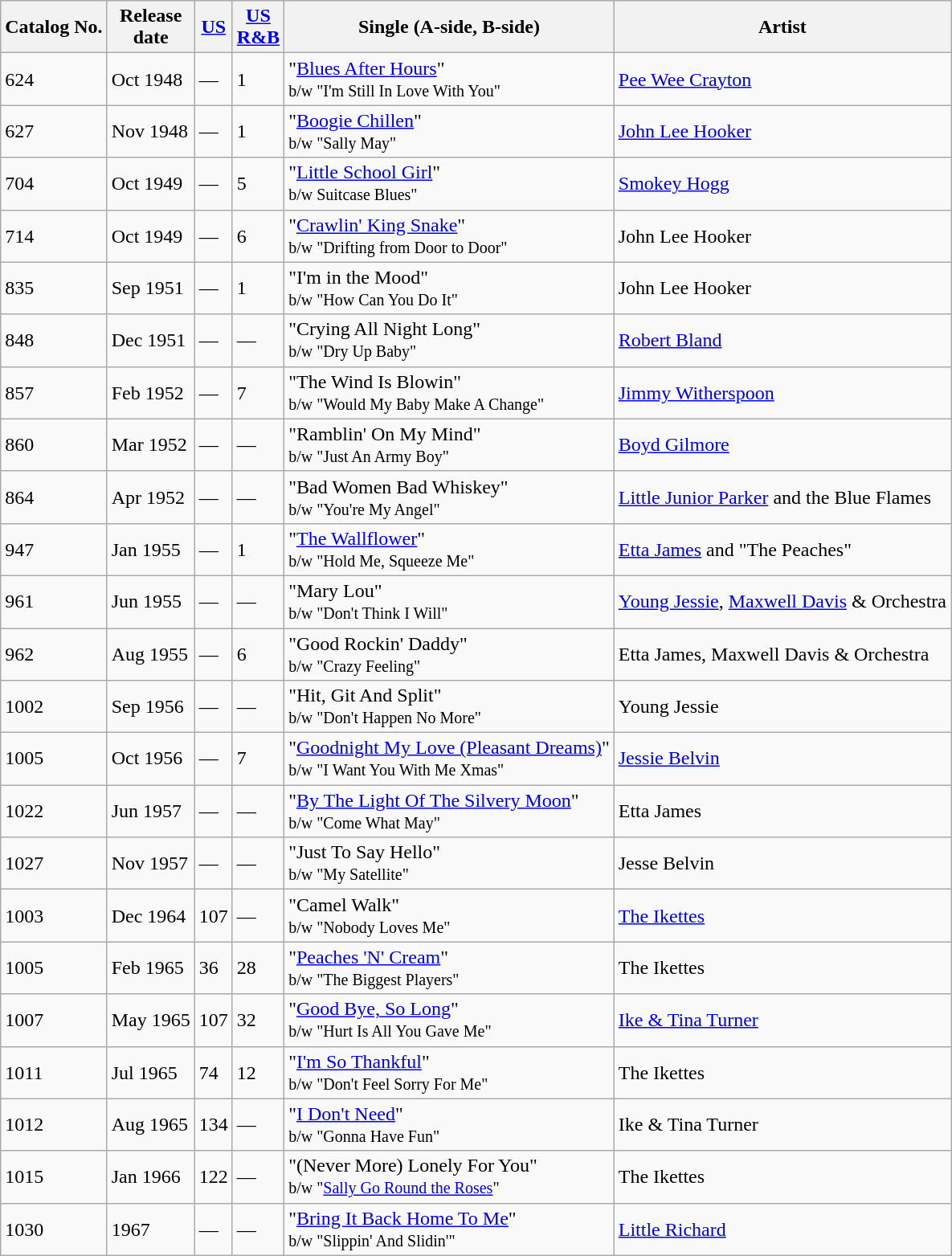<table class="wikitable">
<tr>
<th>Catalog No.</th>
<th>Release<br>date</th>
<th><a href='#'>US</a></th>
<th><a href='#'>US<br>R&B</a></th>
<th>Single (A-side, B-side)</th>
<th>Artist</th>
</tr>
<tr>
<td>624</td>
<td>Oct 1948</td>
<td>—</td>
<td>1</td>
<td>"<a href='#'>Blues After Hours</a>"<br><small>b/w "I'm Still In Love With You"</small></td>
<td><a href='#'>Pee Wee Crayton</a></td>
</tr>
<tr>
<td>627</td>
<td>Nov 1948</td>
<td>—</td>
<td>1</td>
<td>"<a href='#'>Boogie Chillen</a>"<br><small>b/w "Sally May"</small></td>
<td><a href='#'>John Lee Hooker</a></td>
</tr>
<tr>
<td>704</td>
<td>Oct 1949</td>
<td>—</td>
<td>5</td>
<td>"<a href='#'>Little School Girl</a>"<br><small>b/w Suitcase Blues"</small></td>
<td><a href='#'>Smokey Hogg</a></td>
</tr>
<tr>
<td>714</td>
<td>Oct 1949</td>
<td>—</td>
<td>6</td>
<td>"<a href='#'>Crawlin' King Snake</a>"<br><small>b/w "Drifting from Door to Door"</small></td>
<td>John Lee Hooker</td>
</tr>
<tr>
<td>835</td>
<td>Sep 1951</td>
<td>—</td>
<td>1</td>
<td>"I'm in the Mood"<br><small>b/w "How Can You Do It"</small></td>
<td>John Lee Hooker</td>
</tr>
<tr>
<td>848</td>
<td>Dec 1951</td>
<td>—</td>
<td>—</td>
<td>"Crying All Night Long"<br><small>b/w "Dry Up Baby"</small></td>
<td><a href='#'>Robert Bland</a></td>
</tr>
<tr>
<td>857</td>
<td>Feb 1952</td>
<td>—</td>
<td>7</td>
<td>"The Wind Is Blowin"<br><small>b/w "Would My Baby Make A Change"</small></td>
<td><a href='#'>Jimmy Witherspoon</a></td>
</tr>
<tr>
<td>860</td>
<td>Mar 1952</td>
<td>—</td>
<td>—</td>
<td>"Ramblin' On My Mind"<br><small>b/w "Just An Army Boy"</small></td>
<td><a href='#'>Boyd Gilmore</a></td>
</tr>
<tr>
<td>864</td>
<td>Apr 1952</td>
<td>—</td>
<td>—</td>
<td>"Bad Women Bad Whiskey"<br><small>b/w "You're My Angel"</small></td>
<td><a href='#'>Little Junior Parker</a> and the Blue Flames</td>
</tr>
<tr>
<td>947</td>
<td>Jan 1955</td>
<td>—</td>
<td>1</td>
<td>"<a href='#'>The Wallflower</a>"<br><small>b/w "Hold Me, Squeeze Me"</small></td>
<td><a href='#'>Etta James</a> and "The Peaches"</td>
</tr>
<tr>
<td>961</td>
<td>Jun 1955</td>
<td>—</td>
<td>—</td>
<td>"Mary Lou"<br><small>b/w "Don't Think I Will"</small></td>
<td><a href='#'>Young Jessie</a>, <a href='#'>Maxwell Davis</a> & Orchestra</td>
</tr>
<tr>
<td>962</td>
<td>Aug 1955</td>
<td>—</td>
<td>6</td>
<td>"Good Rockin' Daddy"<br><small>b/w "Crazy Feeling"</small></td>
<td>Etta James, Maxwell Davis & Orchestra</td>
</tr>
<tr>
<td>1002</td>
<td>Sep 1956</td>
<td>—</td>
<td>—</td>
<td>"Hit, Git And Split"<br><small>b/w "Don't Happen No More"</small></td>
<td>Young Jessie</td>
</tr>
<tr>
<td>1005</td>
<td>Oct 1956</td>
<td>—</td>
<td>7</td>
<td>"<a href='#'>Goodnight My Love (Pleasant Dreams)</a>"<br><small>b/w "I Want You With Me Xmas"</small></td>
<td><a href='#'>Jessie Belvin</a></td>
</tr>
<tr>
<td>1022</td>
<td>Jun 1957</td>
<td>—</td>
<td>—</td>
<td>"<a href='#'>By The Light Of The Silvery Moon</a>"<br><small>b/w "Come What May"</small></td>
<td>Etta James</td>
</tr>
<tr>
<td>1027</td>
<td>Nov 1957</td>
<td>—</td>
<td>—</td>
<td>"Just To Say Hello"<br><small>b/w "My Satellite"</small></td>
<td>Jesse Belvin</td>
</tr>
<tr>
<td>1003</td>
<td>Dec 1964</td>
<td>107</td>
<td>—</td>
<td>"Camel Walk"<br><small>b/w "Nobody Loves Me"</small></td>
<td><a href='#'>The Ikettes</a></td>
</tr>
<tr>
<td>1005</td>
<td>Feb 1965</td>
<td>36</td>
<td>28</td>
<td>"<a href='#'>Peaches 'N' Cream</a>"<br><small>b/w "The Biggest Players"</small></td>
<td>The Ikettes</td>
</tr>
<tr>
<td>1007</td>
<td>May 1965</td>
<td>107</td>
<td>32</td>
<td>"<a href='#'>Good Bye, So Long</a>"<br><small>b/w "Hurt Is All You Gave Me"</small></td>
<td><a href='#'>Ike & Tina Turner</a></td>
</tr>
<tr>
<td>1011</td>
<td>Jul 1965</td>
<td>74</td>
<td>12</td>
<td>"<a href='#'>I'm So Thankful</a>"<br><small>b/w "Don't Feel Sorry For Me"</small></td>
<td>The Ikettes</td>
</tr>
<tr>
<td>1012</td>
<td>Aug 1965</td>
<td>134</td>
<td>—</td>
<td>"<a href='#'>I Don't Need</a>"<br><small>b/w "Gonna Have Fun"</small></td>
<td>Ike & Tina Turner</td>
</tr>
<tr>
<td>1015</td>
<td>Jan 1966</td>
<td>122</td>
<td>—</td>
<td>"(Never More) Lonely For You"<br><small>b/w "<a href='#'>Sally Go Round the Roses</a>"</small></td>
<td>The Ikettes</td>
</tr>
<tr>
<td>1030</td>
<td>1967</td>
<td>—</td>
<td>—</td>
<td>"<a href='#'>Bring It Back Home To Me</a>"<br><small>b/w "Slippin' And Slidin'"</small></td>
<td><a href='#'>Little Richard</a></td>
</tr>
</table>
